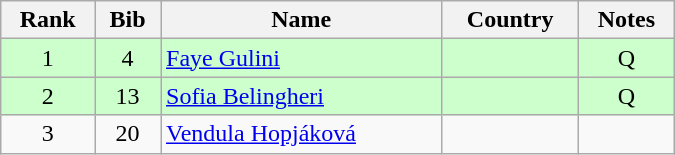<table class="wikitable" style="text-align:center; width:450px">
<tr>
<th>Rank</th>
<th>Bib</th>
<th>Name</th>
<th>Country</th>
<th>Notes</th>
</tr>
<tr bgcolor=ccffcc>
<td>1</td>
<td>4</td>
<td align=left><a href='#'>Faye Gulini</a></td>
<td align=left></td>
<td>Q</td>
</tr>
<tr bgcolor=ccffcc>
<td>2</td>
<td>13</td>
<td align=left><a href='#'>Sofia Belingheri</a></td>
<td align=left></td>
<td>Q</td>
</tr>
<tr>
<td>3</td>
<td>20</td>
<td align=left><a href='#'>Vendula Hopjáková</a></td>
<td align=left></td>
<td></td>
</tr>
</table>
